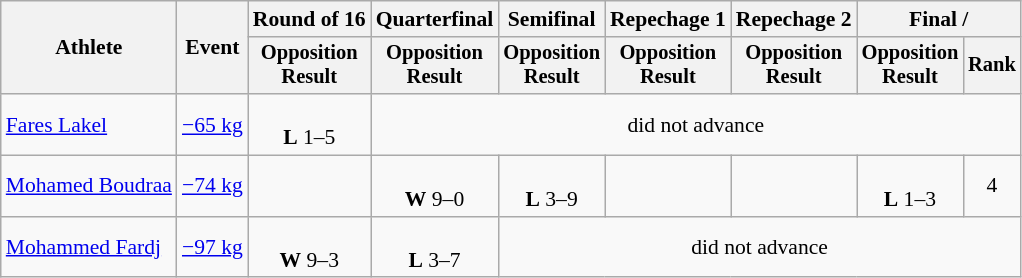<table class="wikitable" style="font-size:90%">
<tr>
<th rowspan="2">Athlete</th>
<th rowspan="2">Event</th>
<th>Round of 16</th>
<th>Quarterfinal</th>
<th>Semifinal</th>
<th>Repechage 1</th>
<th>Repechage 2</th>
<th colspan=2>Final / </th>
</tr>
<tr style="font-size: 95%">
<th>Opposition<br>Result</th>
<th>Opposition<br>Result</th>
<th>Opposition<br>Result</th>
<th>Opposition<br>Result</th>
<th>Opposition<br>Result</th>
<th>Opposition<br>Result</th>
<th>Rank</th>
</tr>
<tr align=center>
<td align=left><a href='#'>Fares Lakel</a></td>
<td align=left><a href='#'>−65 kg</a></td>
<td><br><strong>L</strong> 1–5</td>
<td colspan=6>did not advance</td>
</tr>
<tr align=center>
<td align=left><a href='#'>Mohamed Boudraa</a></td>
<td align=left><a href='#'>−74 kg</a></td>
<td></td>
<td><br><strong>W</strong> 9–0</td>
<td><br><strong>L</strong> 3–9</td>
<td></td>
<td></td>
<td><br><strong>L</strong> 1–3</td>
<td>4</td>
</tr>
<tr align=center>
<td align=left><a href='#'>Mohammed Fardj</a></td>
<td align=left><a href='#'>−97 kg</a></td>
<td><br><strong>W</strong> 9–3</td>
<td><br><strong>L</strong> 3–7</td>
<td colspan=5>did not advance</td>
</tr>
</table>
